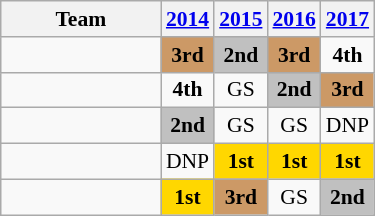<table class="wikitable" style="text-align:center; font-size:90%;">
<tr>
<th width=100>Team</th>
<th><a href='#'>2014</a></th>
<th><a href='#'>2015</a></th>
<th><a href='#'>2016</a></th>
<th><a href='#'>2017</a></th>
</tr>
<tr>
<td align=left></td>
<td style="background:#cc9966;"><strong>3rd</strong></td>
<td style="background:silver;"><strong>2nd</strong></td>
<td style="background:#cc9966;"><strong>3rd</strong></td>
<td><strong>4th</strong></td>
</tr>
<tr>
<td align=left></td>
<td><strong>4th</strong></td>
<td>GS</td>
<td style="background:silver;"><strong>2nd</strong></td>
<td style="background:#cc9966;"><strong>3rd</strong></td>
</tr>
<tr>
<td align=left></td>
<td style="background:silver;"><strong>2nd</strong></td>
<td>GS</td>
<td>GS</td>
<td>DNP</td>
</tr>
<tr>
<td align=left></td>
<td>DNP</td>
<td style="background:gold;"><strong>1st</strong></td>
<td style="background:gold;"><strong>1st</strong></td>
<td style="background:gold;"><strong>1st</strong></td>
</tr>
<tr>
<td align=left></td>
<td style="background:gold;"><strong>1st</strong></td>
<td style="background:#cc9966;"><strong>3rd</strong></td>
<td>GS</td>
<td style="background:silver;"><strong>2nd</strong></td>
</tr>
</table>
